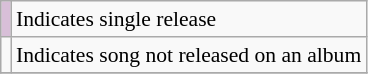<table class="wikitable" style="font-size:90%;">
<tr>
<td style="background-color:#D8BFD8"></td>
<td>Indicates single release</td>
</tr>
<tr>
<td></td>
<td>Indicates song not released on an album</td>
</tr>
<tr>
</tr>
</table>
